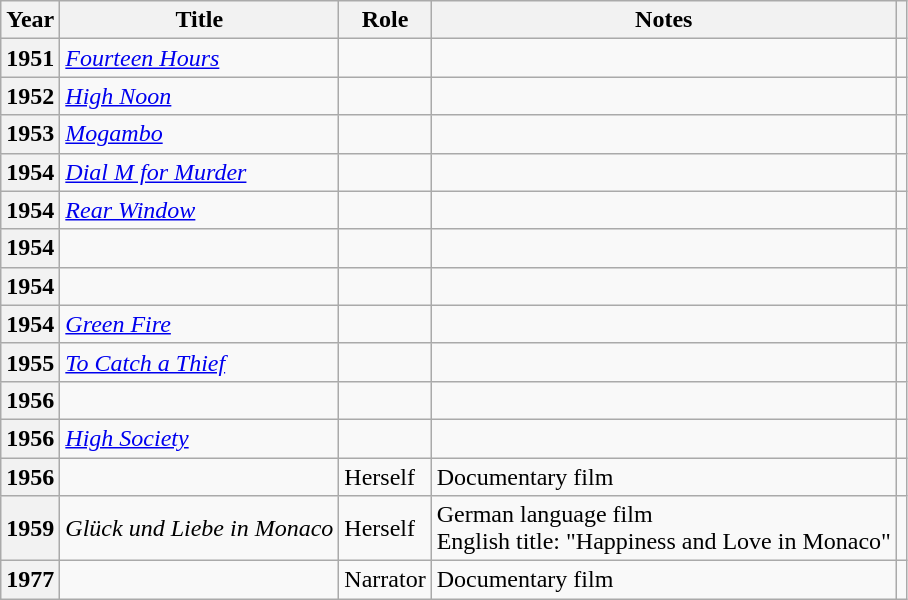<table class="wikitable plainrowheaders sortable">
<tr>
<th scope="col">Year</th>
<th scope="col">Title</th>
<th scope="col">Role</th>
<th scope="col" class="unsortable">Notes</th>
<th scope=col class="unsortable"></th>
</tr>
<tr>
<th scope=row>1951</th>
<td><em><a href='#'>Fourteen Hours</a></em></td>
<td></td>
<td></td>
<td style="text-align:center;"></td>
</tr>
<tr>
<th scope=row>1952</th>
<td><em><a href='#'>High Noon</a></em></td>
<td></td>
<td></td>
<td style="text-align:center;"></td>
</tr>
<tr>
<th scope=row>1953</th>
<td><em><a href='#'>Mogambo</a></em></td>
<td></td>
<td></td>
<td style="text-align:center;"></td>
</tr>
<tr>
<th scope=row>1954</th>
<td><em><a href='#'>Dial M for Murder</a></em></td>
<td></td>
<td></td>
<td style="text-align:center;"></td>
</tr>
<tr>
<th scope=row>1954</th>
<td><em><a href='#'>Rear Window</a></em></td>
<td></td>
<td></td>
<td style="text-align:center;"></td>
</tr>
<tr>
<th scope=row>1954</th>
<td><em></em></td>
<td></td>
<td></td>
<td style="text-align:center;"></td>
</tr>
<tr>
<th scope=row>1954</th>
<td><em></em></td>
<td></td>
<td></td>
<td style="text-align:center;"></td>
</tr>
<tr>
<th scope=row>1954</th>
<td><em><a href='#'>Green Fire</a></em></td>
<td></td>
<td></td>
<td style="text-align:center;"></td>
</tr>
<tr>
<th scope=row>1955</th>
<td><em><a href='#'>To Catch a Thief</a></em></td>
<td></td>
<td></td>
<td style="text-align:center;"></td>
</tr>
<tr>
<th scope=row>1956</th>
<td><em></em></td>
<td></td>
<td></td>
<td style="text-align:center;"></td>
</tr>
<tr>
<th scope=row>1956</th>
<td><em><a href='#'>High Society</a></em></td>
<td></td>
<td></td>
<td style="text-align:center;"></td>
</tr>
<tr>
<th scope=row>1956</th>
<td><em></em></td>
<td>Herself</td>
<td>Documentary film</td>
<td style="text-align:center;"></td>
</tr>
<tr>
<th scope=row>1959</th>
<td><em>Glück und Liebe in Monaco</em></td>
<td>Herself</td>
<td>German language film<br>English title: "Happiness and Love in Monaco"</td>
<td style="text-align:center;"></td>
</tr>
<tr>
<th scope=row>1977</th>
<td><em></em></td>
<td>Narrator</td>
<td>Documentary film</td>
<td style="text-align:center;"><br></td>
</tr>
</table>
